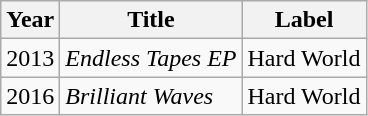<table class="wikitable">
<tr>
<th>Year</th>
<th>Title</th>
<th>Label</th>
</tr>
<tr>
<td>2013</td>
<td><em>Endless Tapes EP</em></td>
<td>Hard World</td>
</tr>
<tr>
<td>2016</td>
<td><em>Brilliant Waves</em></td>
<td>Hard World</td>
</tr>
</table>
